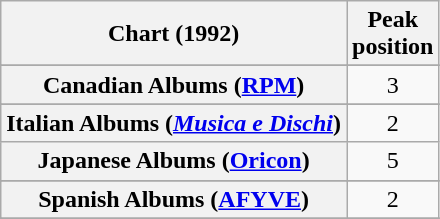<table class="wikitable sortable plainrowheaders" style="text-align:center">
<tr>
<th scope="col">Chart (1992)</th>
<th scope="col">Peak<br>position</th>
</tr>
<tr>
</tr>
<tr>
</tr>
<tr>
<th scope="row">Canadian Albums (<a href='#'>RPM</a>)</th>
<td>3</td>
</tr>
<tr>
</tr>
<tr>
</tr>
<tr>
<th scope="row">Italian Albums (<em><a href='#'>Musica e Dischi</a></em>)</th>
<td>2</td>
</tr>
<tr>
<th scope="row">Japanese Albums (<a href='#'>Oricon</a>)</th>
<td>5</td>
</tr>
<tr>
</tr>
<tr>
</tr>
<tr>
<th scope="row">Spanish Albums (<a href='#'>AFYVE</a>)</th>
<td>2</td>
</tr>
<tr>
</tr>
<tr>
</tr>
<tr>
</tr>
<tr>
</tr>
</table>
